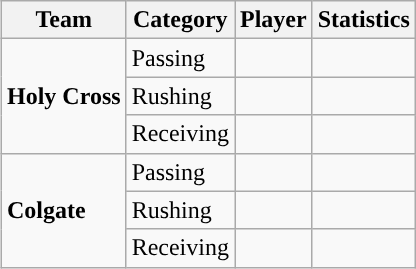<table class="wikitable" style="float: right;">
<tr>
<th>Team</th>
<th>Category</th>
<th>Player</th>
<th>Statistics</th>
</tr>
<tr>
<td rowspan=3><strong>Holy Cross</strong></td>
<td>Passing</td>
<td></td>
<td></td>
</tr>
<tr>
<td>Rushing</td>
<td></td>
<td></td>
</tr>
<tr>
<td>Receiving</td>
<td></td>
<td></td>
</tr>
<tr>
<td rowspan=3><strong>Colgate</strong></td>
<td>Passing</td>
<td></td>
<td></td>
</tr>
<tr>
<td>Rushing</td>
<td></td>
<td></td>
</tr>
<tr>
<td>Receiving</td>
<td></td>
<td></td>
</tr>
</table>
